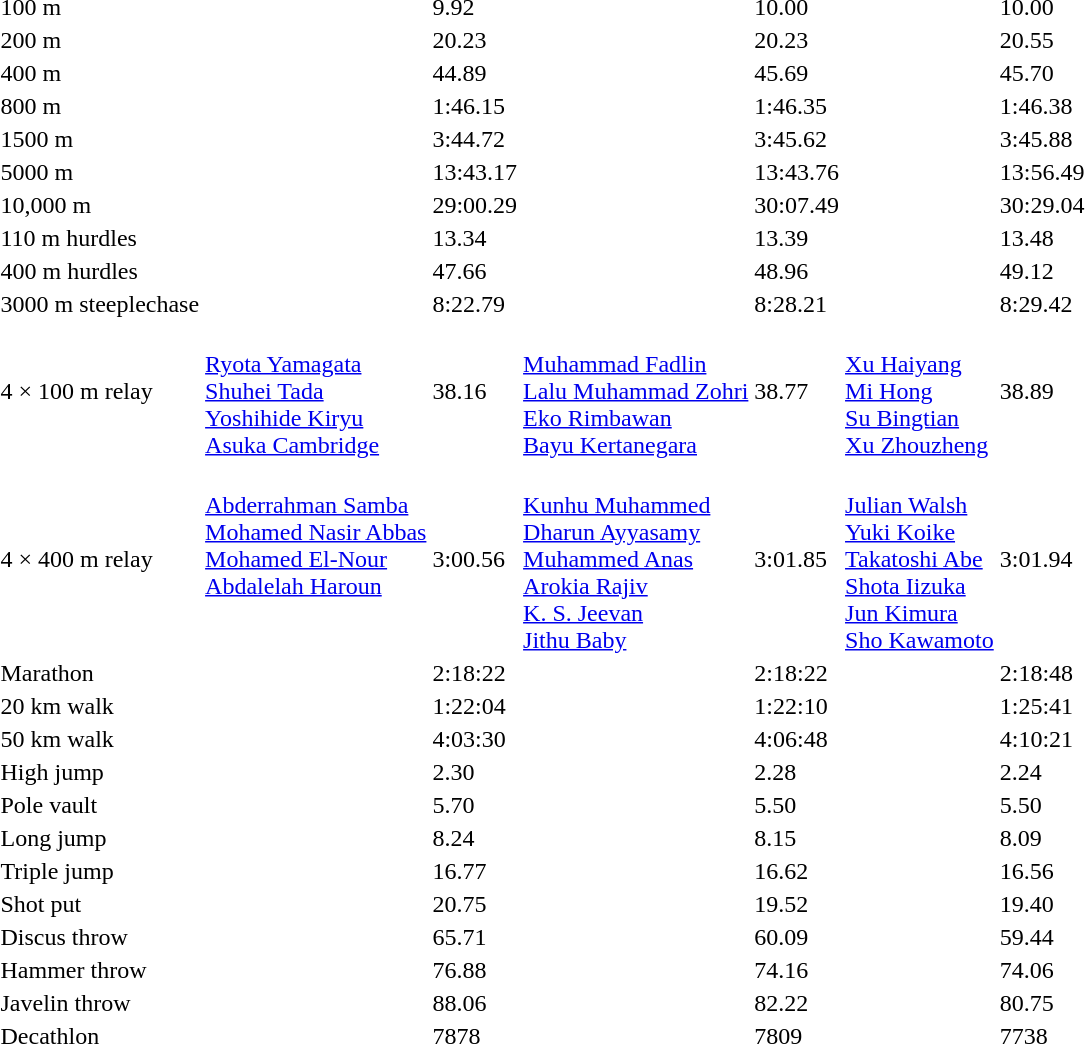<table>
<tr>
<td>100 m<br></td>
<td></td>
<td>9.92<br></td>
<td></td>
<td>10.00</td>
<td></td>
<td>10.00</td>
</tr>
<tr>
<td>200 m<br></td>
<td></td>
<td>20.23</td>
<td></td>
<td>20.23</td>
<td></td>
<td>20.55</td>
</tr>
<tr>
<td>400 m<br></td>
<td></td>
<td>44.89</td>
<td></td>
<td>45.69</td>
<td></td>
<td>45.70</td>
</tr>
<tr>
<td>800 m<br></td>
<td></td>
<td>1:46.15</td>
<td></td>
<td>1:46.35</td>
<td></td>
<td>1:46.38</td>
</tr>
<tr>
<td>1500 m<br></td>
<td></td>
<td>3:44.72</td>
<td></td>
<td>3:45.62</td>
<td></td>
<td>3:45.88</td>
</tr>
<tr>
<td>5000 m<br></td>
<td></td>
<td>13:43.17</td>
<td></td>
<td>13:43.76</td>
<td></td>
<td>13:56.49</td>
</tr>
<tr>
<td>10,000 m<br></td>
<td></td>
<td>29:00.29</td>
<td></td>
<td>30:07.49</td>
<td></td>
<td>30:29.04</td>
</tr>
<tr>
<td>110 m hurdles<br></td>
<td></td>
<td>13.34</td>
<td></td>
<td>13.39</td>
<td></td>
<td>13.48</td>
</tr>
<tr>
<td>400 m hurdles<br></td>
<td></td>
<td>47.66<br></td>
<td></td>
<td>48.96</td>
<td></td>
<td>49.12</td>
</tr>
<tr>
<td>3000 m steeplechase<br></td>
<td></td>
<td>8:22.79<br></td>
<td></td>
<td>8:28.21</td>
<td></td>
<td>8:29.42</td>
</tr>
<tr>
<td>4 × 100 m relay<br></td>
<td><br><a href='#'>Ryota Yamagata</a><br><a href='#'>Shuhei Tada</a><br><a href='#'>Yoshihide Kiryu</a><br><a href='#'>Asuka Cambridge</a></td>
<td>38.16</td>
<td><br><a href='#'>Muhammad Fadlin</a><br><a href='#'>Lalu Muhammad Zohri</a><br><a href='#'>Eko Rimbawan</a><br><a href='#'>Bayu Kertanegara</a></td>
<td>38.77</td>
<td><br><a href='#'>Xu Haiyang</a><br><a href='#'>Mi Hong</a><br><a href='#'>Su Bingtian</a><br><a href='#'>Xu Zhouzheng</a></td>
<td>38.89</td>
</tr>
<tr>
<td>4 × 400 m relay<br></td>
<td valign=top><br><a href='#'>Abderrahman Samba</a><br><a href='#'>Mohamed Nasir Abbas</a><br><a href='#'>Mohamed El-Nour</a><br><a href='#'>Abdalelah Haroun</a></td>
<td>3:00.56<br></td>
<td><br><a href='#'>Kunhu Muhammed</a><br><a href='#'>Dharun Ayyasamy</a><br><a href='#'>Muhammed Anas</a><br><a href='#'>Arokia Rajiv</a><br><a href='#'>K. S. Jeevan</a><br><a href='#'>Jithu Baby</a></td>
<td>3:01.85</td>
<td><br><a href='#'>Julian Walsh</a><br><a href='#'>Yuki Koike</a><br><a href='#'>Takatoshi Abe</a><br><a href='#'>Shota Iizuka</a><br><a href='#'>Jun Kimura</a><br><a href='#'>Sho Kawamoto</a></td>
<td>3:01.94</td>
</tr>
<tr>
<td>Marathon<br></td>
<td></td>
<td>2:18:22</td>
<td></td>
<td>2:18:22</td>
<td></td>
<td>2:18:48</td>
</tr>
<tr>
<td>20 km walk<br></td>
<td></td>
<td>1:22:04</td>
<td></td>
<td>1:22:10</td>
<td></td>
<td>1:25:41</td>
</tr>
<tr>
<td>50 km walk<br></td>
<td></td>
<td>4:03:30</td>
<td></td>
<td>4:06:48</td>
<td></td>
<td>4:10:21</td>
</tr>
<tr>
<td rowspan=2>High jump<br></td>
<td rowspan=2></td>
<td rowspan=2>2.30</td>
<td rowspan=2></td>
<td rowspan=2>2.28</td>
<td></td>
<td rowspan=2>2.24</td>
</tr>
<tr>
<td></td>
</tr>
<tr>
<td>Pole vault<br></td>
<td></td>
<td>5.70<br></td>
<td></td>
<td>5.50</td>
<td></td>
<td>5.50</td>
</tr>
<tr>
<td>Long jump<br></td>
<td></td>
<td>8.24<br></td>
<td></td>
<td>8.15</td>
<td></td>
<td>8.09</td>
</tr>
<tr>
<td>Triple jump<br></td>
<td></td>
<td>16.77</td>
<td></td>
<td>16.62</td>
<td></td>
<td>16.56</td>
</tr>
<tr>
<td>Shot put<br></td>
<td></td>
<td>20.75<br></td>
<td></td>
<td>19.52</td>
<td></td>
<td>19.40</td>
</tr>
<tr>
<td>Discus throw<br></td>
<td></td>
<td>65.71</td>
<td></td>
<td>60.09</td>
<td></td>
<td>59.44</td>
</tr>
<tr>
<td>Hammer throw<br></td>
<td></td>
<td>76.88</td>
<td></td>
<td>74.16</td>
<td></td>
<td>74.06</td>
</tr>
<tr>
<td>Javelin throw<br></td>
<td></td>
<td>88.06</td>
<td></td>
<td>82.22</td>
<td></td>
<td>80.75</td>
</tr>
<tr>
<td>Decathlon<br></td>
<td></td>
<td>7878</td>
<td></td>
<td>7809</td>
<td></td>
<td>7738</td>
</tr>
</table>
